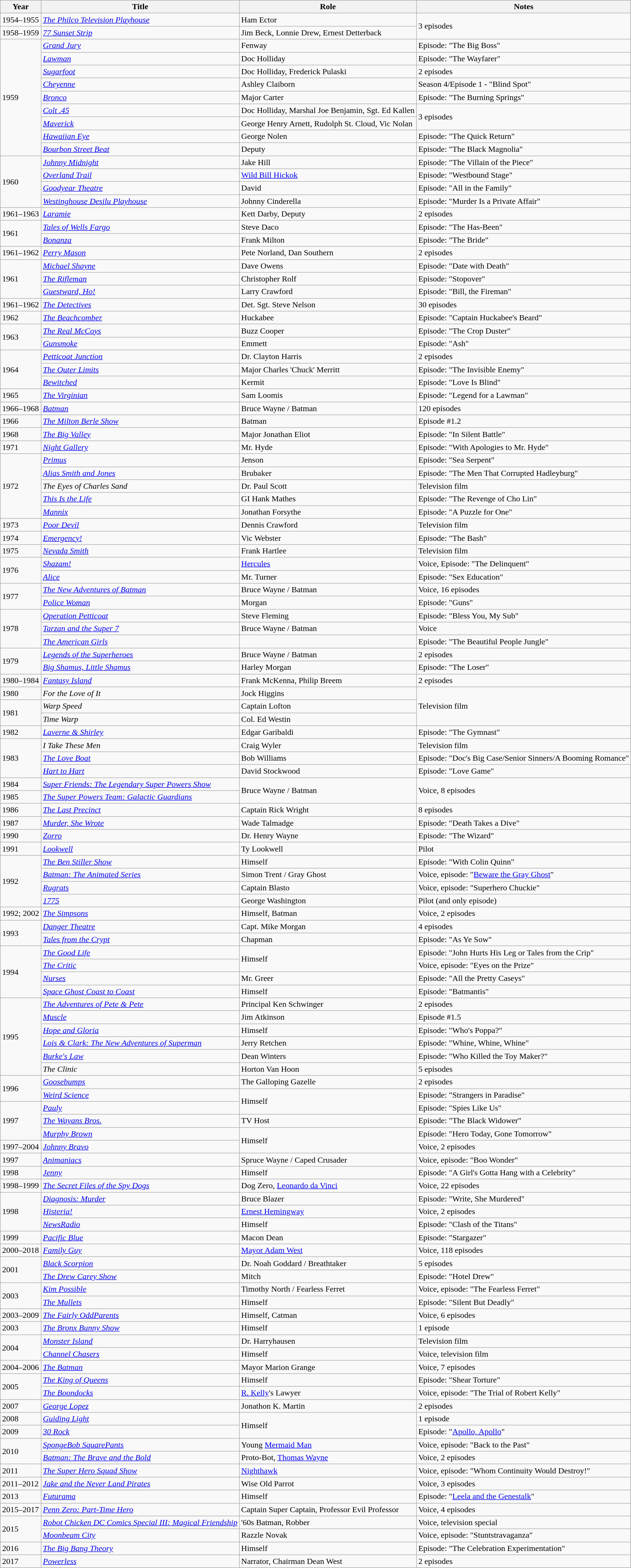<table class="wikitable sortable">
<tr>
<th>Year</th>
<th>Title</th>
<th>Role</th>
<th class="unsortable">Notes</th>
</tr>
<tr>
<td>1954–1955</td>
<td><em><a href='#'>The Philco Television Playhouse</a></em></td>
<td>Ham Ector</td>
<td rowspan="2">3 episodes</td>
</tr>
<tr>
<td>1958–1959</td>
<td><em><a href='#'>77 Sunset Strip</a></em></td>
<td>Jim Beck, Lonnie Drew, Ernest Detterback</td>
</tr>
<tr>
<td rowspan="9">1959</td>
<td><em><a href='#'>Grand Jury</a></em></td>
<td>Fenway</td>
<td>Episode: "The Big Boss"</td>
</tr>
<tr>
<td><em><a href='#'>Lawman</a></em></td>
<td>Doc Holliday</td>
<td>Episode: "The Wayfarer"</td>
</tr>
<tr>
<td><em><a href='#'>Sugarfoot</a></em></td>
<td>Doc Holliday, Frederick Pulaski</td>
<td>2 episodes</td>
</tr>
<tr>
<td><em><a href='#'>Cheyenne</a></em></td>
<td>Ashley Claiborn</td>
<td>Season 4/Episode 1 - "Blind Spot"</td>
</tr>
<tr>
<td><em><a href='#'>Bronco</a></em></td>
<td>Major Carter</td>
<td>Episode: "The Burning Springs"</td>
</tr>
<tr>
<td><em><a href='#'>Colt .45</a></em></td>
<td>Doc Holliday, Marshal Joe Benjamin, Sgt. Ed Kallen</td>
<td rowspan="2">3 episodes</td>
</tr>
<tr>
<td><em><a href='#'>Maverick</a></em></td>
<td>George Henry Arnett, Rudolph St. Cloud, Vic Nolan</td>
</tr>
<tr>
<td><em><a href='#'>Hawaiian Eye</a></em></td>
<td>George Nolen</td>
<td>Episode: "The Quick Return"</td>
</tr>
<tr>
<td><em><a href='#'>Bourbon Street Beat</a></em></td>
<td>Deputy</td>
<td>Episode: "The Black Magnolia"</td>
</tr>
<tr>
<td rowspan="4">1960</td>
<td><em><a href='#'>Johnny Midnight</a></em></td>
<td>Jake Hill</td>
<td>Episode: "The Villain of the Piece"</td>
</tr>
<tr>
<td><em><a href='#'>Overland Trail</a></em></td>
<td><a href='#'>Wild Bill Hickok</a></td>
<td>Episode: "Westbound Stage"</td>
</tr>
<tr>
<td><em><a href='#'>Goodyear Theatre</a></em></td>
<td>David</td>
<td>Episode: "All in the Family"</td>
</tr>
<tr>
<td><em><a href='#'>Westinghouse Desilu Playhouse</a></em></td>
<td>Johnny Cinderella</td>
<td>Episode: "Murder Is a Private Affair"</td>
</tr>
<tr>
<td>1961–1963</td>
<td><em><a href='#'>Laramie</a></em></td>
<td>Kett Darby, Deputy</td>
<td>2 episodes</td>
</tr>
<tr>
<td rowspan="2">1961</td>
<td><em><a href='#'>Tales of Wells Fargo</a></em></td>
<td>Steve Daco</td>
<td>Episode: "The Has-Been"</td>
</tr>
<tr>
<td><em><a href='#'>Bonanza</a></em></td>
<td>Frank Milton</td>
<td>Episode: "The Bride"</td>
</tr>
<tr>
<td>1961–1962</td>
<td><em><a href='#'>Perry Mason</a></em></td>
<td>Pete Norland, Dan Southern</td>
<td>2 episodes</td>
</tr>
<tr>
<td rowspan="3">1961</td>
<td><em><a href='#'>Michael Shayne</a></em></td>
<td>Dave Owens</td>
<td>Episode: "Date with Death"</td>
</tr>
<tr>
<td><em><a href='#'>The Rifleman</a></em></td>
<td>Christopher Rolf</td>
<td>Episode: "Stopover"</td>
</tr>
<tr>
<td><em><a href='#'>Guestward, Ho!</a></em></td>
<td>Larry Crawford</td>
<td>Episode: "Bill, the Fireman"</td>
</tr>
<tr>
<td>1961–1962</td>
<td><em><a href='#'>The Detectives</a></em></td>
<td>Det. Sgt. Steve Nelson</td>
<td>30 episodes</td>
</tr>
<tr>
<td>1962</td>
<td><em><a href='#'>The Beachcomber</a></em></td>
<td>Huckabee</td>
<td>Episode: "Captain Huckabee's Beard"</td>
</tr>
<tr>
<td rowspan="2">1963</td>
<td><em><a href='#'>The Real McCoys</a></em></td>
<td>Buzz Cooper</td>
<td>Episode: "The Crop Duster"</td>
</tr>
<tr>
<td><em><a href='#'>Gunsmoke</a></em></td>
<td>Emmett</td>
<td>Episode: "Ash"</td>
</tr>
<tr>
<td rowspan="3">1964</td>
<td><em><a href='#'>Petticoat Junction</a></em></td>
<td>Dr. Clayton Harris</td>
<td>2 episodes</td>
</tr>
<tr>
<td><em><a href='#'>The Outer Limits</a></em></td>
<td>Major Charles 'Chuck' Merritt</td>
<td>Episode: "The Invisible Enemy"</td>
</tr>
<tr>
<td><em><a href='#'>Bewitched</a></em></td>
<td>Kermit</td>
<td>Episode: "Love Is Blind"</td>
</tr>
<tr>
<td>1965</td>
<td><em><a href='#'>The Virginian</a></em></td>
<td>Sam Loomis</td>
<td>Episode: "Legend for a Lawman"</td>
</tr>
<tr>
<td>1966–1968</td>
<td><em><a href='#'>Batman</a></em></td>
<td>Bruce Wayne / Batman</td>
<td>120 episodes</td>
</tr>
<tr>
<td>1966</td>
<td><em><a href='#'>The Milton Berle Show</a></em></td>
<td>Batman</td>
<td>Episode #1.2</td>
</tr>
<tr>
<td>1968</td>
<td><em><a href='#'>The Big Valley</a></em></td>
<td>Major Jonathan Eliot</td>
<td>Episode: "In Silent Battle"</td>
</tr>
<tr>
<td>1971</td>
<td><em><a href='#'>Night Gallery</a></em></td>
<td>Mr. Hyde</td>
<td>Episode: "With Apologies to Mr. Hyde"</td>
</tr>
<tr>
<td rowspan="5">1972</td>
<td><em><a href='#'>Primus</a></em></td>
<td>Jenson</td>
<td>Episode: "Sea Serpent"</td>
</tr>
<tr>
<td><em><a href='#'>Alias Smith and Jones</a></em></td>
<td>Brubaker</td>
<td>Episode: "The Men That Corrupted Hadleyburg"</td>
</tr>
<tr>
<td><em>The Eyes of Charles Sand</em></td>
<td>Dr. Paul Scott</td>
<td>Television film</td>
</tr>
<tr>
<td><em><a href='#'>This Is the Life</a></em></td>
<td>GI Hank Mathes</td>
<td>Episode: "The Revenge of Cho Lin"</td>
</tr>
<tr>
<td><em><a href='#'>Mannix</a></em></td>
<td>Jonathan Forsythe</td>
<td>Episode: "A Puzzle for One"</td>
</tr>
<tr>
<td>1973</td>
<td><em><a href='#'>Poor Devil</a></em></td>
<td>Dennis Crawford</td>
<td>Television film</td>
</tr>
<tr>
<td>1974</td>
<td><em><a href='#'>Emergency!</a></em></td>
<td>Vic Webster</td>
<td>Episode: "The Bash"</td>
</tr>
<tr>
<td>1975</td>
<td><em><a href='#'>Nevada Smith</a></em></td>
<td>Frank Hartlee</td>
<td>Television film</td>
</tr>
<tr>
<td rowspan="2">1976</td>
<td><em><a href='#'>Shazam!</a></em></td>
<td><a href='#'>Hercules</a></td>
<td>Voice, Episode: "The Delinquent"</td>
</tr>
<tr>
<td><em><a href='#'>Alice</a></em></td>
<td>Mr. Turner</td>
<td>Episode: "Sex Education"</td>
</tr>
<tr>
<td rowspan="2">1977</td>
<td><em><a href='#'>The New Adventures of Batman</a></em></td>
<td>Bruce Wayne / Batman</td>
<td>Voice, 16 episodes</td>
</tr>
<tr>
<td><em><a href='#'>Police Woman</a></em></td>
<td>Morgan</td>
<td>Episode: "Guns"</td>
</tr>
<tr>
<td rowspan="3">1978</td>
<td><em><a href='#'>Operation Petticoat</a></em></td>
<td>Steve Fleming</td>
<td>Episode: "Bless You, My Sub"</td>
</tr>
<tr>
<td><em><a href='#'>Tarzan and the Super 7</a></em></td>
<td>Bruce Wayne / Batman</td>
<td>Voice</td>
</tr>
<tr>
<td><em><a href='#'>The American Girls</a></em></td>
<td></td>
<td>Episode: "The Beautiful People Jungle"</td>
</tr>
<tr>
<td rowspan="2">1979</td>
<td><em><a href='#'>Legends of the Superheroes</a></em></td>
<td>Bruce Wayne / Batman</td>
<td>2 episodes</td>
</tr>
<tr>
<td><em><a href='#'>Big Shamus, Little Shamus</a></em></td>
<td>Harley Morgan</td>
<td>Episode: "The Loser"</td>
</tr>
<tr>
<td>1980–1984</td>
<td><em><a href='#'>Fantasy Island</a></em></td>
<td>Frank McKenna, Philip Breem</td>
<td>2 episodes</td>
</tr>
<tr>
<td>1980</td>
<td><em>For the Love of It</em></td>
<td>Jock Higgins</td>
<td rowspan="3">Television film</td>
</tr>
<tr>
<td rowspan="2">1981</td>
<td><em>Warp Speed</em></td>
<td>Captain Lofton</td>
</tr>
<tr>
<td><em>Time Warp</em></td>
<td>Col. Ed Westin</td>
</tr>
<tr>
<td>1982</td>
<td><em><a href='#'>Laverne & Shirley</a></em></td>
<td>Edgar Garibaldi</td>
<td>Episode: "The Gymnast"</td>
</tr>
<tr>
<td rowspan="3">1983</td>
<td><em>I Take These Men</em></td>
<td>Craig Wyler</td>
<td>Television film</td>
</tr>
<tr>
<td><em><a href='#'>The Love Boat</a></em></td>
<td>Bob Williams</td>
<td>Episode: "Doc's Big Case/Senior Sinners/A Booming Romance"</td>
</tr>
<tr>
<td><em><a href='#'>Hart to Hart</a></em></td>
<td>David Stockwood</td>
<td>Episode: "Love Game"</td>
</tr>
<tr>
<td>1984</td>
<td><em><a href='#'>Super Friends: The Legendary Super Powers Show</a></em></td>
<td rowspan="2">Bruce Wayne / Batman</td>
<td rowspan="2">Voice, 8 episodes</td>
</tr>
<tr>
<td>1985</td>
<td><em><a href='#'>The Super Powers Team: Galactic Guardians</a></em></td>
</tr>
<tr>
<td>1986</td>
<td><em><a href='#'>The Last Precinct</a></em></td>
<td>Captain Rick Wright</td>
<td>8 episodes</td>
</tr>
<tr>
<td>1987</td>
<td><em><a href='#'>Murder, She Wrote</a></em></td>
<td>Wade Talmadge</td>
<td>Episode: "Death Takes a Dive"</td>
</tr>
<tr>
<td>1990</td>
<td><em><a href='#'>Zorro</a></em></td>
<td>Dr. Henry Wayne</td>
<td>Episode: "The Wizard"</td>
</tr>
<tr>
<td>1991</td>
<td><em><a href='#'>Lookwell</a></em></td>
<td>Ty Lookwell</td>
<td>Pilot</td>
</tr>
<tr>
<td rowspan="4">1992</td>
<td><em><a href='#'>The Ben Stiller Show</a></em></td>
<td>Himself</td>
<td>Episode: "With Colin Quinn"</td>
</tr>
<tr>
<td><em><a href='#'>Batman: The Animated Series</a></em></td>
<td>Simon Trent / Gray Ghost</td>
<td>Voice, episode: "<a href='#'>Beware the Gray Ghost</a>"</td>
</tr>
<tr>
<td><em><a href='#'>Rugrats</a></em></td>
<td>Captain Blasto</td>
<td>Voice, episode: "Superhero Chuckie"</td>
</tr>
<tr>
<td><em><a href='#'>1775</a></em></td>
<td>George Washington</td>
<td>Pilot (and only episode)</td>
</tr>
<tr>
<td>1992; 2002</td>
<td><em><a href='#'>The Simpsons</a></em></td>
<td>Himself, Batman</td>
<td>Voice, 2 episodes</td>
</tr>
<tr>
<td rowspan="2">1993</td>
<td><em><a href='#'>Danger Theatre</a></em></td>
<td>Capt. Mike Morgan</td>
<td>4 episodes</td>
</tr>
<tr>
<td><em><a href='#'>Tales from the Crypt</a></em></td>
<td>Chapman</td>
<td>Episode: "As Ye Sow"</td>
</tr>
<tr>
<td rowspan="4">1994</td>
<td><em><a href='#'>The Good Life</a></em></td>
<td rowspan="2">Himself</td>
<td>Episode: "John Hurts His Leg or Tales from the Crip"</td>
</tr>
<tr>
<td><em><a href='#'>The Critic</a></em></td>
<td>Voice, episode: "Eyes on the Prize"</td>
</tr>
<tr>
<td><em><a href='#'>Nurses</a></em></td>
<td>Mr. Greer</td>
<td>Episode: "All the Pretty Caseys"</td>
</tr>
<tr>
<td><em><a href='#'>Space Ghost Coast to Coast</a></em></td>
<td>Himself</td>
<td>Episode: "Batmantis"</td>
</tr>
<tr>
<td rowspan="6">1995</td>
<td><em><a href='#'>The Adventures of Pete & Pete</a></em></td>
<td>Principal Ken Schwinger</td>
<td>2 episodes</td>
</tr>
<tr>
<td><em><a href='#'>Muscle</a></em></td>
<td>Jim Atkinson</td>
<td>Episode #1.5</td>
</tr>
<tr>
<td><em><a href='#'>Hope and Gloria</a></em></td>
<td>Himself</td>
<td>Episode: "Who's Poppa?"</td>
</tr>
<tr>
<td><em><a href='#'>Lois & Clark: The New Adventures of Superman</a></em></td>
<td>Jerry Retchen</td>
<td>Episode: "Whine, Whine, Whine"</td>
</tr>
<tr>
<td><em><a href='#'>Burke's Law</a></em></td>
<td>Dean Winters</td>
<td>Episode: "Who Killed the Toy Maker?"</td>
</tr>
<tr>
<td><em>The Clinic</em></td>
<td>Horton Van Hoon</td>
<td>5 episodes</td>
</tr>
<tr>
<td rowspan="2">1996</td>
<td><em><a href='#'>Goosebumps</a></em></td>
<td>The Galloping Gazelle</td>
<td>2 episodes</td>
</tr>
<tr>
<td><em><a href='#'>Weird Science</a></em></td>
<td rowspan="2">Himself</td>
<td>Episode: "Strangers in Paradise"</td>
</tr>
<tr>
<td rowspan="3">1997</td>
<td><em><a href='#'>Pauly</a></em></td>
<td>Episode: "Spies Like Us"</td>
</tr>
<tr>
<td><em><a href='#'>The Wayans Bros.</a></em></td>
<td>TV Host</td>
<td>Episode: "The Black Widower"</td>
</tr>
<tr>
<td><em><a href='#'>Murphy Brown</a></em></td>
<td rowspan="2">Himself</td>
<td>Episode: "Hero Today, Gone Tomorrow"</td>
</tr>
<tr>
<td>1997–2004</td>
<td><em><a href='#'>Johnny Bravo</a></em></td>
<td>Voice, 2 episodes</td>
</tr>
<tr>
<td>1997</td>
<td><em><a href='#'>Animaniacs</a></em></td>
<td>Spruce Wayne / Caped Crusader</td>
<td>Voice, episode: "Boo Wonder"</td>
</tr>
<tr>
<td>1998</td>
<td><em><a href='#'>Jenny</a></em></td>
<td>Himself</td>
<td>Episode: "A Girl's Gotta Hang with a Celebrity"</td>
</tr>
<tr>
<td>1998–1999</td>
<td><em><a href='#'>The Secret Files of the Spy Dogs</a></em></td>
<td>Dog Zero, <a href='#'>Leonardo da Vinci</a></td>
<td>Voice, 22 episodes</td>
</tr>
<tr>
<td rowspan="3">1998</td>
<td><em><a href='#'>Diagnosis: Murder</a></em></td>
<td>Bruce Blazer</td>
<td>Episode: "Write, She Murdered"</td>
</tr>
<tr>
<td><em><a href='#'>Histeria!</a></em></td>
<td><a href='#'>Ernest Hemingway</a></td>
<td>Voice, 2 episodes</td>
</tr>
<tr>
<td><em><a href='#'>NewsRadio</a></em></td>
<td>Himself</td>
<td>Episode: "Clash of the Titans"</td>
</tr>
<tr>
<td>1999</td>
<td><em><a href='#'>Pacific Blue</a></em></td>
<td>Macon Dean</td>
<td>Episode: "Stargazer"</td>
</tr>
<tr>
<td>2000–2018</td>
<td><em><a href='#'>Family Guy</a></em></td>
<td><a href='#'>Mayor Adam West</a></td>
<td>Voice, 118 episodes</td>
</tr>
<tr>
<td rowspan="2">2001</td>
<td><em><a href='#'>Black Scorpion</a></em></td>
<td>Dr. Noah Goddard / Breathtaker</td>
<td>5 episodes</td>
</tr>
<tr>
<td><em><a href='#'>The Drew Carey Show</a></em></td>
<td>Mitch</td>
<td>Episode: "Hotel Drew"</td>
</tr>
<tr>
<td rowspan="2">2003</td>
<td><em><a href='#'>Kim Possible</a></em></td>
<td>Timothy North / Fearless Ferret</td>
<td>Voice, episode: "The Fearless Ferret"</td>
</tr>
<tr>
<td><em><a href='#'>The Mullets</a></em></td>
<td>Himself</td>
<td>Episode: "Silent But Deadly"</td>
</tr>
<tr>
<td>2003–2009</td>
<td><em><a href='#'>The Fairly OddParents</a></em></td>
<td>Himself, Catman</td>
<td>Voice, 6 episodes</td>
</tr>
<tr>
<td>2003</td>
<td><em><a href='#'>The Bronx Bunny Show</a></em></td>
<td>Himself</td>
<td>1 episode</td>
</tr>
<tr>
<td rowspan="2">2004</td>
<td><em><a href='#'>Monster Island</a></em></td>
<td>Dr. Harryhausen</td>
<td>Television film</td>
</tr>
<tr>
<td><em><a href='#'>Channel Chasers</a></em></td>
<td>Himself</td>
<td>Voice, television film</td>
</tr>
<tr>
<td>2004–2006</td>
<td><em><a href='#'>The Batman</a></em></td>
<td>Mayor Marion Grange</td>
<td>Voice, 7 episodes</td>
</tr>
<tr>
<td rowspan="2">2005</td>
<td><em><a href='#'>The King of Queens</a></em></td>
<td>Himself</td>
<td>Episode: "Shear Torture"</td>
</tr>
<tr>
<td><em><a href='#'>The Boondocks</a></em></td>
<td><a href='#'>R. Kelly</a>'s Lawyer</td>
<td>Voice, episode: "The Trial of Robert Kelly"</td>
</tr>
<tr>
<td>2007</td>
<td><em><a href='#'>George Lopez</a></em></td>
<td>Jonathon K. Martin</td>
<td>2 episodes</td>
</tr>
<tr>
<td>2008</td>
<td><em><a href='#'>Guiding Light</a></em></td>
<td rowspan="2">Himself</td>
<td>1 episode</td>
</tr>
<tr>
<td>2009</td>
<td><em><a href='#'>30 Rock</a></em></td>
<td>Episode: "<a href='#'>Apollo, Apollo</a>"</td>
</tr>
<tr>
<td rowspan="2">2010</td>
<td><em><a href='#'>SpongeBob SquarePants</a></em></td>
<td>Young <a href='#'>Mermaid Man</a></td>
<td>Voice, episode: "Back to the Past"</td>
</tr>
<tr>
<td><em><a href='#'>Batman: The Brave and the Bold</a></em></td>
<td>Proto-Bot, <a href='#'>Thomas Wayne</a></td>
<td>Voice, 2 episodes</td>
</tr>
<tr>
<td>2011</td>
<td><em><a href='#'>The Super Hero Squad Show</a></em></td>
<td><a href='#'>Nighthawk</a></td>
<td>Voice, episode: "Whom Continuity Would Destroy!"</td>
</tr>
<tr>
<td>2011–2012</td>
<td><em><a href='#'>Jake and the Never Land Pirates</a></em></td>
<td>Wise Old Parrot</td>
<td>Voice, 3 episodes</td>
</tr>
<tr>
<td>2013</td>
<td><em><a href='#'>Futurama</a></em></td>
<td>Himself</td>
<td>Episode: "<a href='#'>Leela and the Genestalk</a>"</td>
</tr>
<tr>
<td>2015–2017</td>
<td><em><a href='#'>Penn Zero: Part-Time Hero</a></em></td>
<td>Captain Super Captain, Professor Evil Professor</td>
<td>Voice, 4 episodes</td>
</tr>
<tr>
<td rowspan="2">2015</td>
<td><em><a href='#'>Robot Chicken DC Comics Special III: Magical Friendship</a></em></td>
<td>'60s Batman, Robber</td>
<td>Voice, television special</td>
</tr>
<tr>
<td><em><a href='#'>Moonbeam City</a></em></td>
<td>Razzle Novak</td>
<td>Voice, episode: "Stuntstravaganza"</td>
</tr>
<tr>
<td>2016</td>
<td><em><a href='#'>The Big Bang Theory</a></em></td>
<td>Himself</td>
<td>Episode: "The Celebration Experimentation"</td>
</tr>
<tr>
<td>2017</td>
<td><em><a href='#'>Powerless</a></em></td>
<td>Narrator, Chairman Dean West</td>
<td>2 episodes</td>
</tr>
</table>
